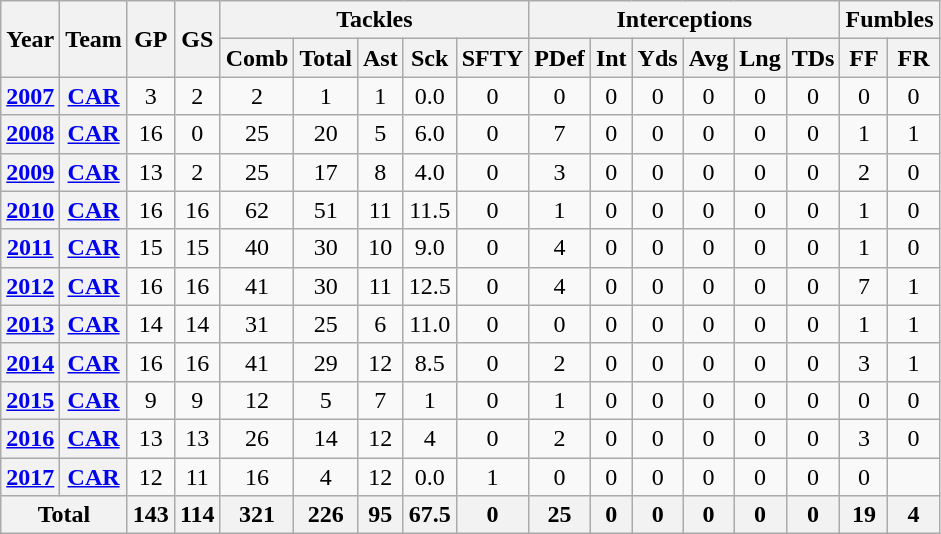<table class="wikitable" style="text-align: center;">
<tr>
<th rowspan="2">Year</th>
<th rowspan="2">Team</th>
<th rowspan="2">GP</th>
<th rowspan="2">GS</th>
<th colspan="5">Tackles</th>
<th colspan="6">Interceptions</th>
<th colspan="2">Fumbles</th>
</tr>
<tr>
<th>Comb</th>
<th>Total</th>
<th>Ast</th>
<th>Sck</th>
<th>SFTY</th>
<th>PDef</th>
<th>Int</th>
<th>Yds</th>
<th>Avg</th>
<th>Lng</th>
<th>TDs</th>
<th>FF</th>
<th>FR</th>
</tr>
<tr>
<th><a href='#'>2007</a></th>
<th><a href='#'>CAR</a></th>
<td>3</td>
<td>2</td>
<td>2</td>
<td>1</td>
<td>1</td>
<td>0.0</td>
<td>0</td>
<td>0</td>
<td>0</td>
<td>0</td>
<td>0</td>
<td>0</td>
<td>0</td>
<td>0</td>
<td>0</td>
</tr>
<tr>
<th><a href='#'>2008</a></th>
<th><a href='#'>CAR</a></th>
<td>16</td>
<td>0</td>
<td>25</td>
<td>20</td>
<td>5</td>
<td>6.0</td>
<td>0</td>
<td>7</td>
<td>0</td>
<td>0</td>
<td>0</td>
<td>0</td>
<td>0</td>
<td>1</td>
<td>1</td>
</tr>
<tr>
<th><a href='#'>2009</a></th>
<th><a href='#'>CAR</a></th>
<td>13</td>
<td>2</td>
<td>25</td>
<td>17</td>
<td>8</td>
<td>4.0</td>
<td>0</td>
<td>3</td>
<td>0</td>
<td>0</td>
<td>0</td>
<td>0</td>
<td>0</td>
<td>2</td>
<td>0</td>
</tr>
<tr>
<th><a href='#'>2010</a></th>
<th><a href='#'>CAR</a></th>
<td>16</td>
<td>16</td>
<td>62</td>
<td>51</td>
<td>11</td>
<td>11.5</td>
<td>0</td>
<td>1</td>
<td>0</td>
<td>0</td>
<td>0</td>
<td>0</td>
<td>0</td>
<td>1</td>
<td>0</td>
</tr>
<tr>
<th><a href='#'>2011</a></th>
<th><a href='#'>CAR</a></th>
<td>15</td>
<td>15</td>
<td>40</td>
<td>30</td>
<td>10</td>
<td>9.0</td>
<td>0</td>
<td>4</td>
<td>0</td>
<td>0</td>
<td>0</td>
<td>0</td>
<td>0</td>
<td>1</td>
<td>0</td>
</tr>
<tr>
<th><a href='#'>2012</a></th>
<th><a href='#'>CAR</a></th>
<td>16</td>
<td>16</td>
<td>41</td>
<td>30</td>
<td>11</td>
<td>12.5</td>
<td>0</td>
<td>4</td>
<td>0</td>
<td>0</td>
<td>0</td>
<td>0</td>
<td>0</td>
<td>7</td>
<td>1</td>
</tr>
<tr>
<th><a href='#'>2013</a></th>
<th><a href='#'>CAR</a></th>
<td>14</td>
<td>14</td>
<td>31</td>
<td>25</td>
<td>6</td>
<td>11.0</td>
<td>0</td>
<td>0</td>
<td>0</td>
<td>0</td>
<td>0</td>
<td>0</td>
<td>0</td>
<td>1</td>
<td>1</td>
</tr>
<tr>
<th><a href='#'>2014</a></th>
<th><a href='#'>CAR</a></th>
<td>16</td>
<td>16</td>
<td>41</td>
<td>29</td>
<td>12</td>
<td>8.5</td>
<td>0</td>
<td>2</td>
<td>0</td>
<td>0</td>
<td>0</td>
<td>0</td>
<td>0</td>
<td>3</td>
<td>1</td>
</tr>
<tr>
<th><a href='#'>2015</a></th>
<th><a href='#'>CAR</a></th>
<td>9</td>
<td>9</td>
<td>12</td>
<td>5</td>
<td>7</td>
<td>1</td>
<td>0</td>
<td>1</td>
<td>0</td>
<td>0</td>
<td>0</td>
<td>0</td>
<td>0</td>
<td>0</td>
<td>0</td>
</tr>
<tr>
<th><a href='#'>2016</a></th>
<th><a href='#'>CAR</a></th>
<td>13</td>
<td>13</td>
<td>26</td>
<td>14</td>
<td>12</td>
<td>4</td>
<td>0</td>
<td>2</td>
<td>0</td>
<td>0</td>
<td>0</td>
<td>0</td>
<td>0</td>
<td>3</td>
<td>0</td>
</tr>
<tr>
<th><a href='#'>2017</a></th>
<th><a href='#'>CAR</a></th>
<td>12</td>
<td>11</td>
<td>16</td>
<td>4</td>
<td>12</td>
<td>0.0</td>
<td>1</td>
<td>0</td>
<td>0</td>
<td>0</td>
<td>0</td>
<td>0</td>
<td>0</td>
<td>0</td>
</tr>
<tr>
<th colspan="2">Total</th>
<th>143</th>
<th>114</th>
<th>321</th>
<th>226</th>
<th>95</th>
<th>67.5</th>
<th>0</th>
<th>25</th>
<th>0</th>
<th>0</th>
<th>0</th>
<th>0</th>
<th>0</th>
<th>19</th>
<th>4</th>
</tr>
</table>
